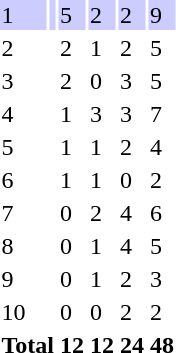<table>
<tr style="background:#ccf;">
<td>1</td>
<td align=left></td>
<td>5</td>
<td>2</td>
<td>2</td>
<td>9</td>
</tr>
<tr>
<td>2</td>
<td align=left></td>
<td>2</td>
<td>1</td>
<td>2</td>
<td>5</td>
</tr>
<tr>
<td>3</td>
<td align=left></td>
<td>2</td>
<td>0</td>
<td>3</td>
<td>5</td>
</tr>
<tr>
<td>4</td>
<td align=left></td>
<td>1</td>
<td>3</td>
<td>3</td>
<td>7</td>
</tr>
<tr>
<td>5</td>
<td align=left></td>
<td>1</td>
<td>1</td>
<td>2</td>
<td>4</td>
</tr>
<tr>
<td>6</td>
<td align=left></td>
<td>1</td>
<td>1</td>
<td>0</td>
<td>2</td>
</tr>
<tr>
<td>7</td>
<td align=left></td>
<td>0</td>
<td>2</td>
<td>4</td>
<td>6</td>
</tr>
<tr>
<td>8</td>
<td align=left></td>
<td>0</td>
<td>1</td>
<td>4</td>
<td>5</td>
</tr>
<tr>
<td>9</td>
<td align=left></td>
<td>0</td>
<td>1</td>
<td>2</td>
<td>3</td>
</tr>
<tr>
<td>10</td>
<td align=left></td>
<td>0</td>
<td>0</td>
<td>2</td>
<td>2</td>
</tr>
<tr>
<th colspan=2>Total</th>
<th>12</th>
<th>12</th>
<th>24</th>
<th>48</th>
</tr>
</table>
